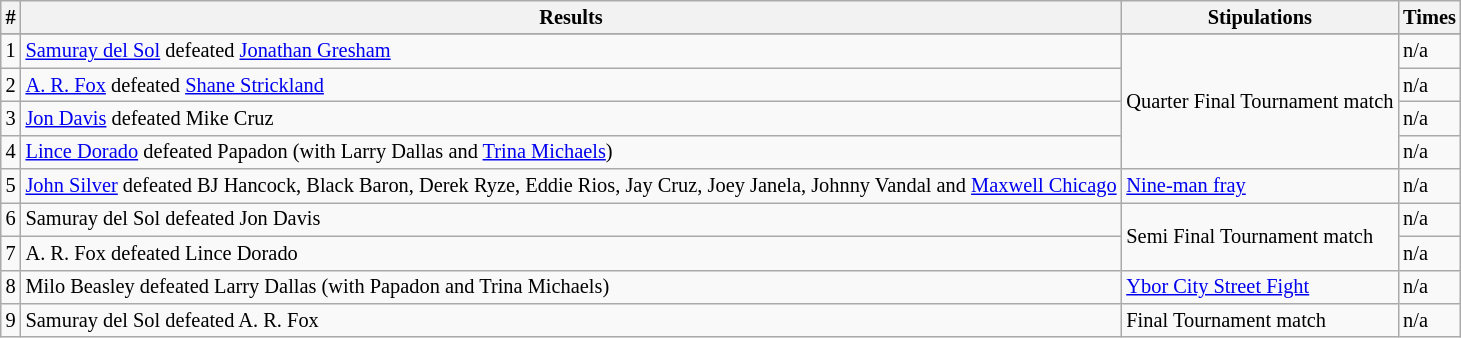<table style="font-size: 85%" class="wikitable sortable">
<tr>
<th><strong>#</strong></th>
<th><strong>Results</strong></th>
<th><strong>Stipulations</strong></th>
<th><strong>Times</strong></th>
</tr>
<tr>
</tr>
<tr>
<td>1</td>
<td><a href='#'>Samuray del Sol</a> defeated <a href='#'>Jonathan Gresham</a></td>
<td rowspan="4">Quarter Final Tournament match</td>
<td>n/a</td>
</tr>
<tr>
<td>2</td>
<td><a href='#'>A. R. Fox</a> defeated <a href='#'>Shane Strickland</a></td>
<td>n/a</td>
</tr>
<tr>
<td>3</td>
<td><a href='#'>Jon Davis</a> defeated Mike Cruz</td>
<td>n/a</td>
</tr>
<tr>
<td>4</td>
<td><a href='#'>Lince Dorado</a> defeated Papadon (with Larry Dallas and <a href='#'>Trina Michaels</a>)</td>
<td>n/a</td>
</tr>
<tr>
<td>5</td>
<td><a href='#'>John Silver</a> defeated BJ Hancock, Black Baron, Derek Ryze, Eddie Rios, Jay Cruz, Joey Janela, Johnny Vandal and <a href='#'>Maxwell Chicago</a></td>
<td><a href='#'>Nine-man fray</a></td>
<td>n/a</td>
</tr>
<tr>
<td>6</td>
<td>Samuray del Sol defeated Jon Davis</td>
<td rowspan="2">Semi Final Tournament match</td>
<td>n/a</td>
</tr>
<tr>
<td>7</td>
<td>A. R. Fox defeated Lince Dorado</td>
<td>n/a</td>
</tr>
<tr>
<td>8</td>
<td>Milo Beasley defeated Larry Dallas (with Papadon and Trina Michaels)</td>
<td><a href='#'>Ybor City Street Fight</a></td>
<td>n/a</td>
</tr>
<tr>
<td>9</td>
<td>Samuray del Sol defeated A. R. Fox</td>
<td>Final Tournament match</td>
<td>n/a</td>
</tr>
</table>
